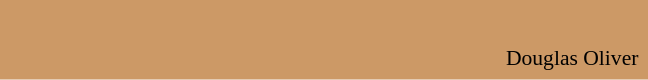<table class="toccolours" style="float: right; margin-left: 2em; margin-right: 1em; font-size: 90%; background:#CC9966; width:30em; max-width: 40%;" cellspacing="5">
<tr>
<td style="text-align: left;"><br></td>
</tr>
<tr>
<td style="text-align: right;">Douglas Oliver </td>
</tr>
</table>
